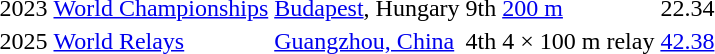<table>
<tr>
<td>2023</td>
<td><a href='#'>World Championships</a></td>
<td><a href='#'>Budapest</a>, Hungary</td>
<td>9th</td>
<td><a href='#'>200 m</a></td>
<td>22.34</td>
</tr>
<tr>
<td>2025</td>
<td align=left><a href='#'>World Relays</a></td>
<td><a href='#'>Guangzhou, China</a></td>
<td>4th</td>
<td>4 × 100 m relay</td>
<td><a href='#'>42.38</a></td>
</tr>
</table>
